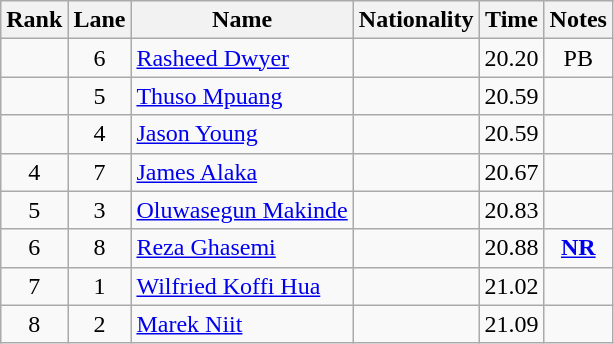<table class="wikitable sortable" style="text-align:center">
<tr>
<th>Rank</th>
<th>Lane</th>
<th>Name</th>
<th>Nationality</th>
<th>Time</th>
<th>Notes</th>
</tr>
<tr>
<td></td>
<td>6</td>
<td align=left><a href='#'>Rasheed Dwyer</a></td>
<td align=left></td>
<td>20.20</td>
<td>PB</td>
</tr>
<tr>
<td></td>
<td>5</td>
<td align=left><a href='#'>Thuso Mpuang</a></td>
<td align=left></td>
<td>20.59</td>
<td></td>
</tr>
<tr>
<td></td>
<td>4</td>
<td align=left><a href='#'>Jason Young</a></td>
<td align=left></td>
<td>20.59</td>
<td></td>
</tr>
<tr>
<td>4</td>
<td>7</td>
<td align=left><a href='#'>James Alaka</a></td>
<td align=left></td>
<td>20.67</td>
<td></td>
</tr>
<tr>
<td>5</td>
<td>3</td>
<td align=left><a href='#'>Oluwasegun Makinde</a></td>
<td align=left></td>
<td>20.83</td>
<td></td>
</tr>
<tr>
<td>6</td>
<td>8</td>
<td align=left><a href='#'>Reza Ghasemi</a></td>
<td align=left></td>
<td>20.88</td>
<td><strong><a href='#'>NR</a></strong></td>
</tr>
<tr>
<td>7</td>
<td>1</td>
<td align=left><a href='#'>Wilfried Koffi Hua</a></td>
<td align=left></td>
<td>21.02</td>
<td></td>
</tr>
<tr>
<td>8</td>
<td>2</td>
<td align=left><a href='#'>Marek Niit</a></td>
<td align=left></td>
<td>21.09</td>
<td></td>
</tr>
</table>
